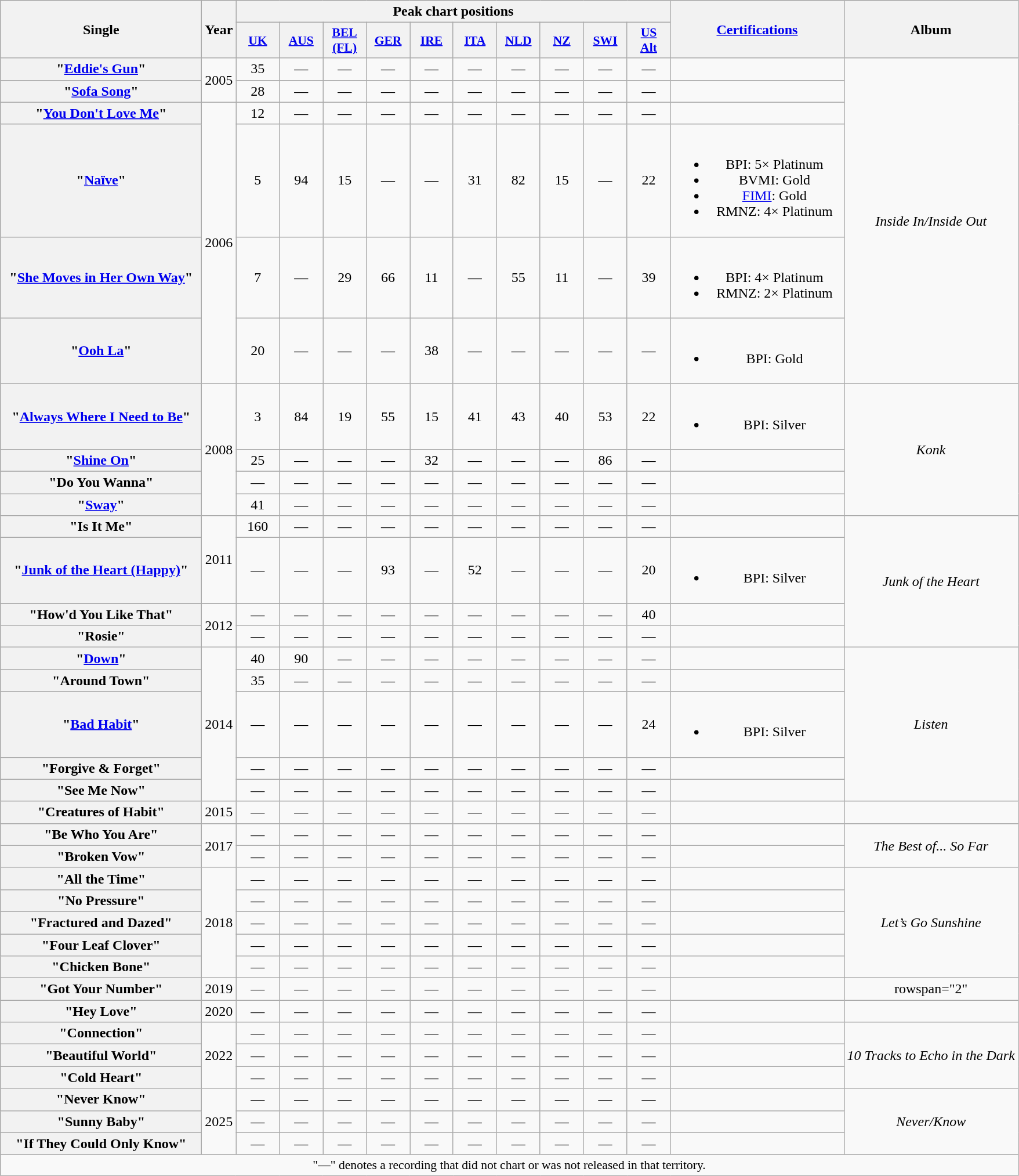<table class="wikitable plainrowheaders" style="text-align:center;" border="1">
<tr>
<th scope="col" rowspan="2" style="width:14em;">Single</th>
<th scope="col" rowspan="2">Year</th>
<th scope="col" colspan="10">Peak chart positions</th>
<th scope="col" rowspan="2" style="width:12em;"><a href='#'>Certifications</a></th>
<th scope="col" rowspan="2">Album</th>
</tr>
<tr>
<th scope="col" style="width:3em;font-size:90%;"><a href='#'>UK</a><br></th>
<th scope="col" style="width:3em;font-size:90%;"><a href='#'>AUS</a><br></th>
<th scope="col" style="width:3em;font-size:90%;"><a href='#'>BEL<br>(FL)</a><br></th>
<th scope="col" style="width:3em;font-size:90%;"><a href='#'>GER</a><br></th>
<th scope="col" style="width:3em;font-size:90%;"><a href='#'>IRE</a><br></th>
<th scope="col" style="width:3em;font-size:90%;"><a href='#'>ITA</a><br></th>
<th scope="col" style="width:3em;font-size:90%;"><a href='#'>NLD</a><br></th>
<th scope="col" style="width:3em;font-size:90%;"><a href='#'>NZ</a><br></th>
<th scope="col" style="width:3em;font-size:90%;"><a href='#'>SWI</a><br></th>
<th scope="col" style="width:3em;font-size:90%;"><a href='#'>US<br>Alt</a><br></th>
</tr>
<tr>
<th scope="row">"<a href='#'>Eddie's Gun</a>"</th>
<td rowspan="2">2005</td>
<td>35</td>
<td>—</td>
<td>—</td>
<td>—</td>
<td>—</td>
<td>—</td>
<td>—</td>
<td>—</td>
<td>—</td>
<td>—</td>
<td></td>
<td rowspan="6"><em>Inside In/Inside Out</em></td>
</tr>
<tr>
<th scope="row">"<a href='#'>Sofa Song</a>"</th>
<td>28</td>
<td>—</td>
<td>—</td>
<td>—</td>
<td>—</td>
<td>—</td>
<td>—</td>
<td>—</td>
<td>—</td>
<td>—</td>
<td></td>
</tr>
<tr>
<th scope="row">"<a href='#'>You Don't Love Me</a>"</th>
<td rowspan="4">2006</td>
<td>12</td>
<td>—</td>
<td>—</td>
<td>—</td>
<td>—</td>
<td>—</td>
<td>—</td>
<td>—</td>
<td>—</td>
<td>—</td>
<td></td>
</tr>
<tr>
<th scope="row">"<a href='#'>Naïve</a>"</th>
<td>5</td>
<td>94</td>
<td>15</td>
<td>—</td>
<td>—</td>
<td>31</td>
<td>82</td>
<td>15</td>
<td>—</td>
<td>22</td>
<td><br><ul><li>BPI: 5× Platinum</li><li>BVMI: Gold</li><li><a href='#'>FIMI</a>: Gold</li><li>RMNZ: 4× Platinum</li></ul></td>
</tr>
<tr>
<th scope="row">"<a href='#'>She Moves in Her Own Way</a>"</th>
<td>7</td>
<td>—</td>
<td>29</td>
<td>66</td>
<td>11</td>
<td>—</td>
<td>55</td>
<td>11</td>
<td>—</td>
<td>39</td>
<td><br><ul><li>BPI: 4× Platinum</li><li>RMNZ: 2× Platinum</li></ul></td>
</tr>
<tr>
<th scope="row">"<a href='#'>Ooh La</a>"</th>
<td>20</td>
<td>—</td>
<td>—</td>
<td>—</td>
<td>38</td>
<td>—</td>
<td>—</td>
<td>—</td>
<td>—</td>
<td>—</td>
<td><br><ul><li>BPI: Gold</li></ul></td>
</tr>
<tr>
<th scope="row">"<a href='#'>Always Where I Need to Be</a>"</th>
<td rowspan="4">2008</td>
<td>3</td>
<td>84</td>
<td>19</td>
<td>55</td>
<td>15</td>
<td>41</td>
<td>43</td>
<td>40</td>
<td>53</td>
<td>22</td>
<td><br><ul><li>BPI: Silver</li></ul></td>
<td rowspan="4"><em>Konk</em></td>
</tr>
<tr>
<th scope="row">"<a href='#'>Shine On</a>"</th>
<td>25</td>
<td>—</td>
<td>—</td>
<td>—</td>
<td>32</td>
<td>—</td>
<td>—</td>
<td>—</td>
<td>86</td>
<td>—</td>
<td></td>
</tr>
<tr>
<th scope="row">"Do You Wanna"</th>
<td>—</td>
<td>—</td>
<td>—</td>
<td>—</td>
<td>—</td>
<td>—</td>
<td>—</td>
<td>—</td>
<td>—</td>
<td>—</td>
<td></td>
</tr>
<tr>
<th scope="row">"<a href='#'>Sway</a>"</th>
<td>41</td>
<td>—</td>
<td>—</td>
<td>—</td>
<td>—</td>
<td>—</td>
<td>—</td>
<td>—</td>
<td>—</td>
<td>—</td>
<td></td>
</tr>
<tr>
<th scope="row">"Is It Me"</th>
<td rowspan="2">2011</td>
<td>160</td>
<td>—</td>
<td>—</td>
<td>—</td>
<td>—</td>
<td>—</td>
<td>—</td>
<td>—</td>
<td>—</td>
<td>—</td>
<td></td>
<td rowspan="4"><em>Junk of the Heart</em></td>
</tr>
<tr>
<th scope="row">"<a href='#'>Junk of the Heart (Happy)</a>"</th>
<td>—</td>
<td>—</td>
<td>—</td>
<td>93</td>
<td>—</td>
<td>52</td>
<td>—</td>
<td>—</td>
<td>—</td>
<td>20</td>
<td><br><ul><li>BPI: Silver</li></ul></td>
</tr>
<tr>
<th scope="row">"How'd You Like That"</th>
<td rowspan="2">2012</td>
<td>—</td>
<td>—</td>
<td>—</td>
<td>—</td>
<td>—</td>
<td>—</td>
<td>—</td>
<td>—</td>
<td>—</td>
<td>40</td>
<td></td>
</tr>
<tr>
<th scope="row">"Rosie"</th>
<td>—</td>
<td>—</td>
<td>—</td>
<td>—</td>
<td>—</td>
<td>—</td>
<td>—</td>
<td>—</td>
<td>—</td>
<td>—</td>
<td></td>
</tr>
<tr>
<th scope="row">"<a href='#'>Down</a>"</th>
<td rowspan="5">2014</td>
<td>40</td>
<td>90</td>
<td>—</td>
<td>—</td>
<td>—</td>
<td>—</td>
<td>—</td>
<td>—</td>
<td>—</td>
<td>—</td>
<td></td>
<td rowspan="5"><em>Listen</em></td>
</tr>
<tr>
<th scope="row">"Around Town"</th>
<td>35</td>
<td>—</td>
<td>—</td>
<td>—</td>
<td>—</td>
<td>—</td>
<td>—</td>
<td>—</td>
<td>—</td>
<td>—</td>
<td></td>
</tr>
<tr>
<th scope="row">"<a href='#'>Bad Habit</a>"</th>
<td>—</td>
<td>—</td>
<td>—</td>
<td>—</td>
<td>—</td>
<td>—</td>
<td>—</td>
<td>—</td>
<td>—</td>
<td>24</td>
<td><br><ul><li>BPI: Silver</li></ul></td>
</tr>
<tr>
<th scope="row">"Forgive & Forget"</th>
<td>—</td>
<td>—</td>
<td>—</td>
<td>—</td>
<td>—</td>
<td>—</td>
<td>—</td>
<td>—</td>
<td>—</td>
<td>—</td>
<td></td>
</tr>
<tr>
<th scope="row">"See Me Now"</th>
<td>—</td>
<td>—</td>
<td>—</td>
<td>—</td>
<td>—</td>
<td>—</td>
<td>—</td>
<td>—</td>
<td>—</td>
<td>—</td>
<td></td>
</tr>
<tr>
<th scope="row">"Creatures of Habit"</th>
<td>2015</td>
<td>—</td>
<td>—</td>
<td>—</td>
<td>—</td>
<td>—</td>
<td>—</td>
<td>—</td>
<td>—</td>
<td>—</td>
<td>—</td>
<td></td>
<td></td>
</tr>
<tr>
<th scope="row">"Be Who You Are"</th>
<td rowspan="2">2017</td>
<td>—</td>
<td>—</td>
<td>—</td>
<td>—</td>
<td>—</td>
<td>—</td>
<td>—</td>
<td>—</td>
<td>—</td>
<td>—</td>
<td></td>
<td rowspan="2"><em>The Best of... So Far</em></td>
</tr>
<tr>
<th scope="row">"Broken Vow"</th>
<td>—</td>
<td>—</td>
<td>—</td>
<td>—</td>
<td>—</td>
<td>—</td>
<td>—</td>
<td>—</td>
<td>—</td>
<td>—</td>
<td></td>
</tr>
<tr>
<th scope="row">"All the Time"</th>
<td rowspan="5">2018</td>
<td>—</td>
<td>—</td>
<td>—</td>
<td>—</td>
<td>—</td>
<td>—</td>
<td>—</td>
<td>—</td>
<td>—</td>
<td>—</td>
<td></td>
<td rowspan="5"><em>Let’s Go Sunshine</em></td>
</tr>
<tr>
<th scope="row">"No Pressure"</th>
<td>—</td>
<td>—</td>
<td>—</td>
<td>—</td>
<td>—</td>
<td>—</td>
<td>—</td>
<td>—</td>
<td>—</td>
<td>—</td>
<td></td>
</tr>
<tr>
<th scope="row">"Fractured and Dazed"</th>
<td>—</td>
<td>—</td>
<td>—</td>
<td>—</td>
<td>—</td>
<td>—</td>
<td>—</td>
<td>—</td>
<td>—</td>
<td>—</td>
<td></td>
</tr>
<tr>
<th scope="row">"Four Leaf Clover"</th>
<td>—</td>
<td>—</td>
<td>—</td>
<td>—</td>
<td>—</td>
<td>—</td>
<td>—</td>
<td>—</td>
<td>—</td>
<td>—</td>
<td></td>
</tr>
<tr>
<th scope="row">"Chicken Bone"</th>
<td>—</td>
<td>—</td>
<td>—</td>
<td>—</td>
<td>—</td>
<td>—</td>
<td>—</td>
<td>—</td>
<td>—</td>
<td>—</td>
<td></td>
</tr>
<tr>
<th scope="row">"Got Your Number"</th>
<td>2019</td>
<td>—</td>
<td>—</td>
<td>—</td>
<td>—</td>
<td>—</td>
<td>—</td>
<td>—</td>
<td>—</td>
<td>—</td>
<td>—</td>
<td></td>
<td>rowspan="2" </td>
</tr>
<tr>
<th scope="row">"Hey Love"<br></th>
<td>2020</td>
<td>—</td>
<td>—</td>
<td>—</td>
<td>—</td>
<td>—</td>
<td>—</td>
<td>—</td>
<td>—</td>
<td>—</td>
<td>—</td>
<td></td>
</tr>
<tr>
<th scope="row">"Connection"</th>
<td rowspan="3">2022</td>
<td>—</td>
<td>—</td>
<td>—</td>
<td>—</td>
<td>—</td>
<td>—</td>
<td>—</td>
<td>—</td>
<td>—</td>
<td>—</td>
<td></td>
<td rowspan="3"><em>10 Tracks to Echo in the Dark</em></td>
</tr>
<tr>
<th scope="row">"Beautiful World"</th>
<td>—</td>
<td>—</td>
<td>—</td>
<td>—</td>
<td>—</td>
<td>—</td>
<td>—</td>
<td>—</td>
<td>—</td>
<td>—</td>
<td></td>
</tr>
<tr>
<th scope="row">"Cold Heart"</th>
<td>—</td>
<td>—</td>
<td>—</td>
<td>—</td>
<td>—</td>
<td>—</td>
<td>—</td>
<td>—</td>
<td>—</td>
<td>—</td>
<td></td>
</tr>
<tr>
<th scope="row">"Never Know"</th>
<td rowspan="3">2025</td>
<td>—</td>
<td>—</td>
<td>—</td>
<td>—</td>
<td>—</td>
<td>—</td>
<td>—</td>
<td>—</td>
<td>—</td>
<td>—</td>
<td></td>
<td rowspan="3"><em>Never/Know</em></td>
</tr>
<tr>
<th scope="row">"Sunny Baby"</th>
<td>—</td>
<td>—</td>
<td>—</td>
<td>—</td>
<td>—</td>
<td>—</td>
<td>—</td>
<td>—</td>
<td>—</td>
<td>—</td>
<td></td>
</tr>
<tr>
<th scope="row">"If They Could Only Know"</th>
<td>—</td>
<td>—</td>
<td>—</td>
<td>—</td>
<td>—</td>
<td>—</td>
<td>—</td>
<td>—</td>
<td>—</td>
<td>—</td>
<td></td>
</tr>
<tr>
<td colspan="18" style="font-size:90%">"—" denotes a recording that did not chart or was not released in that territory.</td>
</tr>
</table>
